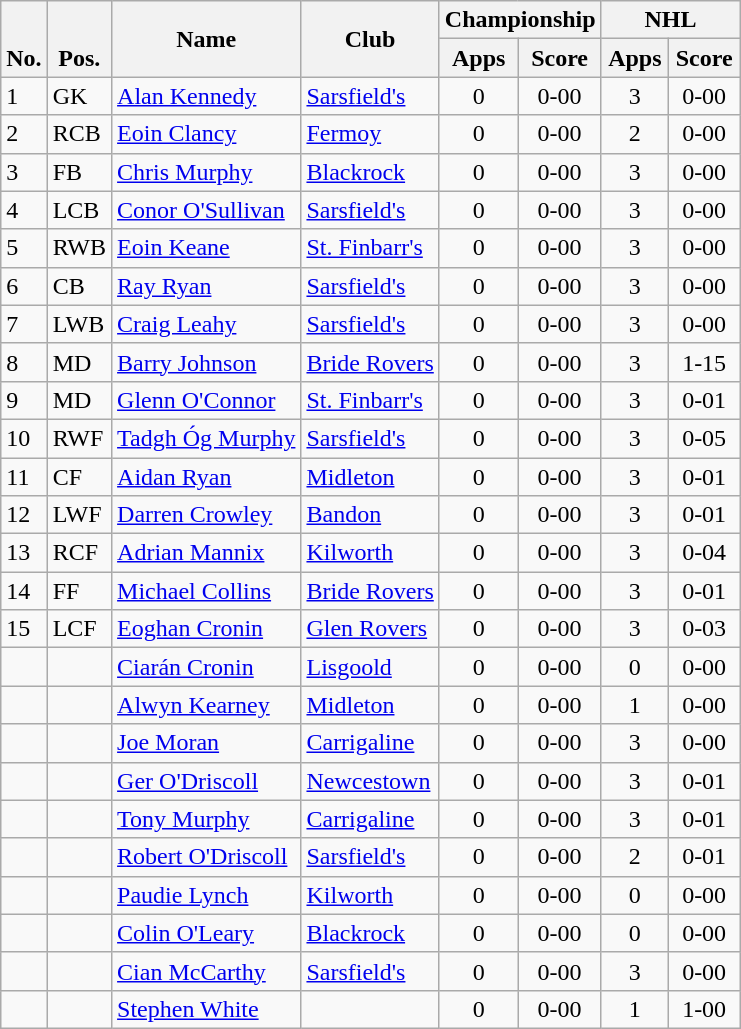<table class="wikitable" style="text-align:center">
<tr>
<th rowspan="2" valign="bottom">No.</th>
<th rowspan="2" valign="bottom">Pos.</th>
<th rowspan="2">Name</th>
<th rowspan="2">Club</th>
<th colspan="2" width="85">Championship</th>
<th colspan="2" width="85">NHL</th>
</tr>
<tr>
<th>Apps</th>
<th>Score</th>
<th>Apps</th>
<th>Score</th>
</tr>
<tr>
<td align="left">1</td>
<td align="left">GK</td>
<td align="left"><a href='#'>Alan Kennedy</a></td>
<td align="left"><a href='#'>Sarsfield's</a></td>
<td>0</td>
<td>0-00</td>
<td>3</td>
<td>0-00</td>
</tr>
<tr>
<td align="left">2</td>
<td align="left">RCB</td>
<td align="left"><a href='#'>Eoin Clancy</a></td>
<td align="left"><a href='#'>Fermoy</a></td>
<td>0</td>
<td>0-00</td>
<td>2</td>
<td>0-00</td>
</tr>
<tr>
<td align="left">3</td>
<td align="left">FB</td>
<td align="left"><a href='#'>Chris Murphy</a></td>
<td align="left"><a href='#'>Blackrock</a></td>
<td>0</td>
<td>0-00</td>
<td>3</td>
<td>0-00</td>
</tr>
<tr>
<td align="left">4</td>
<td align="left">LCB</td>
<td align="left"><a href='#'>Conor O'Sullivan</a></td>
<td align="left"><a href='#'>Sarsfield's</a></td>
<td>0</td>
<td>0-00</td>
<td>3</td>
<td>0-00</td>
</tr>
<tr>
<td align="left">5</td>
<td align="left">RWB</td>
<td align="left"><a href='#'>Eoin Keane</a></td>
<td align="left"><a href='#'>St. Finbarr's</a></td>
<td>0</td>
<td>0-00</td>
<td>3</td>
<td>0-00</td>
</tr>
<tr>
<td align="left">6</td>
<td align="left">CB</td>
<td align="left"><a href='#'>Ray Ryan</a></td>
<td align="left"><a href='#'>Sarsfield's</a></td>
<td>0</td>
<td>0-00</td>
<td>3</td>
<td>0-00</td>
</tr>
<tr>
<td align="left">7</td>
<td align="left">LWB</td>
<td align="left"><a href='#'>Craig Leahy</a></td>
<td align="left"><a href='#'>Sarsfield's</a></td>
<td>0</td>
<td>0-00</td>
<td>3</td>
<td>0-00</td>
</tr>
<tr>
<td align="left">8</td>
<td align="left">MD</td>
<td align="left"><a href='#'>Barry Johnson</a></td>
<td align="left"><a href='#'>Bride Rovers</a></td>
<td>0</td>
<td>0-00</td>
<td>3</td>
<td>1-15</td>
</tr>
<tr>
<td align="left">9</td>
<td align="left">MD</td>
<td align="left"><a href='#'>Glenn O'Connor</a></td>
<td align="left"><a href='#'>St. Finbarr's</a></td>
<td>0</td>
<td>0-00</td>
<td>3</td>
<td>0-01</td>
</tr>
<tr>
<td align="left">10</td>
<td align="left">RWF</td>
<td align="left"><a href='#'>Tadgh Óg Murphy</a></td>
<td align="left"><a href='#'>Sarsfield's</a></td>
<td>0</td>
<td>0-00</td>
<td>3</td>
<td>0-05</td>
</tr>
<tr>
<td align="left">11</td>
<td align="left">CF</td>
<td align="left"><a href='#'>Aidan Ryan</a></td>
<td align="left"><a href='#'>Midleton</a></td>
<td>0</td>
<td>0-00</td>
<td>3</td>
<td>0-01</td>
</tr>
<tr>
<td align="left">12</td>
<td align="left">LWF</td>
<td align="left"><a href='#'>Darren Crowley</a></td>
<td align="left"><a href='#'>Bandon</a></td>
<td>0</td>
<td>0-00</td>
<td>3</td>
<td>0-01</td>
</tr>
<tr>
<td align="left">13</td>
<td align="left">RCF</td>
<td align="left"><a href='#'>Adrian Mannix</a></td>
<td align="left"><a href='#'>Kilworth</a></td>
<td>0</td>
<td>0-00</td>
<td>3</td>
<td>0-04</td>
</tr>
<tr>
<td align="left">14</td>
<td align="left">FF</td>
<td align="left"><a href='#'>Michael Collins</a></td>
<td align="left"><a href='#'>Bride Rovers</a></td>
<td>0</td>
<td>0-00</td>
<td>3</td>
<td>0-01</td>
</tr>
<tr>
<td align="left">15</td>
<td align="left">LCF</td>
<td align="left"><a href='#'>Eoghan Cronin</a></td>
<td align="left"><a href='#'>Glen Rovers</a></td>
<td>0</td>
<td>0-00</td>
<td>3</td>
<td>0-03</td>
</tr>
<tr>
<td align="left"></td>
<td align="left"></td>
<td align="left"><a href='#'>Ciarán Cronin</a></td>
<td align="left"><a href='#'>Lisgoold</a></td>
<td>0</td>
<td>0-00</td>
<td>0</td>
<td>0-00</td>
</tr>
<tr>
<td align="left"></td>
<td align="left"></td>
<td align="left"><a href='#'>Alwyn Kearney</a></td>
<td align="left"><a href='#'>Midleton</a></td>
<td>0</td>
<td>0-00</td>
<td>1</td>
<td>0-00</td>
</tr>
<tr>
<td align="left"></td>
<td align="left"></td>
<td align="left"><a href='#'>Joe Moran</a></td>
<td align="left"><a href='#'>Carrigaline</a></td>
<td>0</td>
<td>0-00</td>
<td>3</td>
<td>0-00</td>
</tr>
<tr>
<td align="left"></td>
<td align="left"></td>
<td align="left"><a href='#'>Ger O'Driscoll</a></td>
<td align="left"><a href='#'>Newcestown</a></td>
<td>0</td>
<td>0-00</td>
<td>3</td>
<td>0-01</td>
</tr>
<tr>
<td align="left"></td>
<td align="left"></td>
<td align="left"><a href='#'>Tony Murphy</a></td>
<td align="left"><a href='#'>Carrigaline</a></td>
<td>0</td>
<td>0-00</td>
<td>3</td>
<td>0-01</td>
</tr>
<tr>
<td align="left"></td>
<td align="left"></td>
<td align="left"><a href='#'>Robert O'Driscoll</a></td>
<td align="left"><a href='#'>Sarsfield's</a></td>
<td>0</td>
<td>0-00</td>
<td>2</td>
<td>0-01</td>
</tr>
<tr>
<td align="left"></td>
<td align="left"></td>
<td align="left"><a href='#'>Paudie Lynch</a></td>
<td align="left"><a href='#'>Kilworth</a></td>
<td>0</td>
<td>0-00</td>
<td>0</td>
<td>0-00</td>
</tr>
<tr>
<td align="left"></td>
<td align="left"></td>
<td align="left"><a href='#'>Colin O'Leary</a></td>
<td align="left"><a href='#'>Blackrock</a></td>
<td>0</td>
<td>0-00</td>
<td>0</td>
<td>0-00</td>
</tr>
<tr>
<td align="left"></td>
<td align="left"></td>
<td align="left"><a href='#'>Cian McCarthy</a></td>
<td align="left"><a href='#'>Sarsfield's</a></td>
<td>0</td>
<td>0-00</td>
<td>3</td>
<td>0-00</td>
</tr>
<tr>
<td align="left"></td>
<td align="left"></td>
<td align="left"><a href='#'>Stephen White</a></td>
<td align="left"></td>
<td>0</td>
<td>0-00</td>
<td>1</td>
<td>1-00</td>
</tr>
</table>
